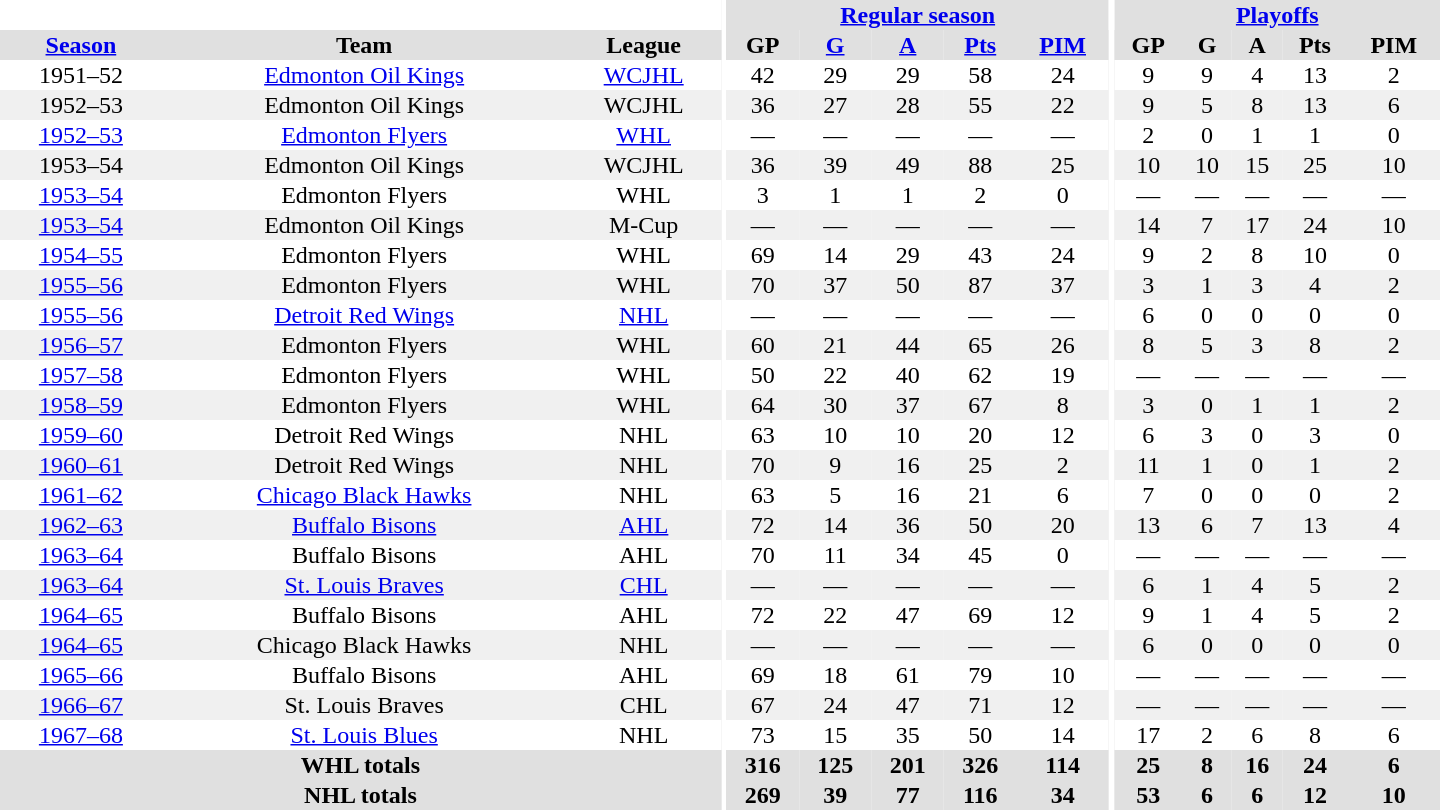<table border="0" cellpadding="1" cellspacing="0" style="text-align:center; width:60em">
<tr bgcolor="#e0e0e0">
<th colspan="3" bgcolor="#ffffff"></th>
<th rowspan="100" bgcolor="#ffffff"></th>
<th colspan="5"><a href='#'>Regular season</a></th>
<th rowspan="100" bgcolor="#ffffff"></th>
<th colspan="5"><a href='#'>Playoffs</a></th>
</tr>
<tr bgcolor="#e0e0e0">
<th><a href='#'>Season</a></th>
<th>Team</th>
<th>League</th>
<th>GP</th>
<th><a href='#'>G</a></th>
<th><a href='#'>A</a></th>
<th><a href='#'>Pts</a></th>
<th><a href='#'>PIM</a></th>
<th>GP</th>
<th>G</th>
<th>A</th>
<th>Pts</th>
<th>PIM</th>
</tr>
<tr>
<td>1951–52</td>
<td><a href='#'>Edmonton Oil Kings</a></td>
<td><a href='#'>WCJHL</a></td>
<td>42</td>
<td>29</td>
<td>29</td>
<td>58</td>
<td>24</td>
<td>9</td>
<td>9</td>
<td>4</td>
<td>13</td>
<td>2</td>
</tr>
<tr bgcolor="#f0f0f0">
<td>1952–53</td>
<td>Edmonton Oil Kings</td>
<td>WCJHL</td>
<td>36</td>
<td>27</td>
<td>28</td>
<td>55</td>
<td>22</td>
<td>9</td>
<td>5</td>
<td>8</td>
<td>13</td>
<td>6</td>
</tr>
<tr>
<td><a href='#'>1952–53</a></td>
<td><a href='#'>Edmonton Flyers</a></td>
<td><a href='#'>WHL</a></td>
<td>—</td>
<td>—</td>
<td>—</td>
<td>—</td>
<td>—</td>
<td>2</td>
<td>0</td>
<td>1</td>
<td>1</td>
<td>0</td>
</tr>
<tr bgcolor="#f0f0f0">
<td>1953–54</td>
<td>Edmonton Oil Kings</td>
<td>WCJHL</td>
<td>36</td>
<td>39</td>
<td>49</td>
<td>88</td>
<td>25</td>
<td>10</td>
<td>10</td>
<td>15</td>
<td>25</td>
<td>10</td>
</tr>
<tr>
<td><a href='#'>1953–54</a></td>
<td>Edmonton Flyers</td>
<td>WHL</td>
<td>3</td>
<td>1</td>
<td>1</td>
<td>2</td>
<td>0</td>
<td>—</td>
<td>—</td>
<td>—</td>
<td>—</td>
<td>—</td>
</tr>
<tr bgcolor="#f0f0f0">
<td><a href='#'>1953–54</a></td>
<td>Edmonton Oil Kings</td>
<td>M-Cup</td>
<td>—</td>
<td>—</td>
<td>—</td>
<td>—</td>
<td>—</td>
<td>14</td>
<td>7</td>
<td>17</td>
<td>24</td>
<td>10</td>
</tr>
<tr>
<td><a href='#'>1954–55</a></td>
<td>Edmonton Flyers</td>
<td>WHL</td>
<td>69</td>
<td>14</td>
<td>29</td>
<td>43</td>
<td>24</td>
<td>9</td>
<td>2</td>
<td>8</td>
<td>10</td>
<td>0</td>
</tr>
<tr bgcolor="#f0f0f0">
<td><a href='#'>1955–56</a></td>
<td>Edmonton Flyers</td>
<td>WHL</td>
<td>70</td>
<td>37</td>
<td>50</td>
<td>87</td>
<td>37</td>
<td>3</td>
<td>1</td>
<td>3</td>
<td>4</td>
<td>2</td>
</tr>
<tr>
<td><a href='#'>1955–56</a></td>
<td><a href='#'>Detroit Red Wings</a></td>
<td><a href='#'>NHL</a></td>
<td>—</td>
<td>—</td>
<td>—</td>
<td>—</td>
<td>—</td>
<td>6</td>
<td>0</td>
<td>0</td>
<td>0</td>
<td>0</td>
</tr>
<tr bgcolor="#f0f0f0">
<td><a href='#'>1956–57</a></td>
<td>Edmonton Flyers</td>
<td>WHL</td>
<td>60</td>
<td>21</td>
<td>44</td>
<td>65</td>
<td>26</td>
<td>8</td>
<td>5</td>
<td>3</td>
<td>8</td>
<td>2</td>
</tr>
<tr>
<td><a href='#'>1957–58</a></td>
<td>Edmonton Flyers</td>
<td>WHL</td>
<td>50</td>
<td>22</td>
<td>40</td>
<td>62</td>
<td>19</td>
<td>—</td>
<td>—</td>
<td>—</td>
<td>—</td>
<td>—</td>
</tr>
<tr bgcolor="#f0f0f0">
<td><a href='#'>1958–59</a></td>
<td>Edmonton Flyers</td>
<td>WHL</td>
<td>64</td>
<td>30</td>
<td>37</td>
<td>67</td>
<td>8</td>
<td>3</td>
<td>0</td>
<td>1</td>
<td>1</td>
<td>2</td>
</tr>
<tr>
<td><a href='#'>1959–60</a></td>
<td>Detroit Red Wings</td>
<td>NHL</td>
<td>63</td>
<td>10</td>
<td>10</td>
<td>20</td>
<td>12</td>
<td>6</td>
<td>3</td>
<td>0</td>
<td>3</td>
<td>0</td>
</tr>
<tr bgcolor="#f0f0f0">
<td><a href='#'>1960–61</a></td>
<td>Detroit Red Wings</td>
<td>NHL</td>
<td>70</td>
<td>9</td>
<td>16</td>
<td>25</td>
<td>2</td>
<td>11</td>
<td>1</td>
<td>0</td>
<td>1</td>
<td>2</td>
</tr>
<tr>
<td><a href='#'>1961–62</a></td>
<td><a href='#'>Chicago Black Hawks</a></td>
<td>NHL</td>
<td>63</td>
<td>5</td>
<td>16</td>
<td>21</td>
<td>6</td>
<td>7</td>
<td>0</td>
<td>0</td>
<td>0</td>
<td>2</td>
</tr>
<tr bgcolor="#f0f0f0">
<td><a href='#'>1962–63</a></td>
<td><a href='#'>Buffalo Bisons</a></td>
<td><a href='#'>AHL</a></td>
<td>72</td>
<td>14</td>
<td>36</td>
<td>50</td>
<td>20</td>
<td>13</td>
<td>6</td>
<td>7</td>
<td>13</td>
<td>4</td>
</tr>
<tr>
<td><a href='#'>1963–64</a></td>
<td>Buffalo Bisons</td>
<td>AHL</td>
<td>70</td>
<td>11</td>
<td>34</td>
<td>45</td>
<td>0</td>
<td>—</td>
<td>—</td>
<td>—</td>
<td>—</td>
<td>—</td>
</tr>
<tr bgcolor="#f0f0f0">
<td><a href='#'>1963–64</a></td>
<td><a href='#'>St. Louis Braves</a></td>
<td><a href='#'>CHL</a></td>
<td>—</td>
<td>—</td>
<td>—</td>
<td>—</td>
<td>—</td>
<td>6</td>
<td>1</td>
<td>4</td>
<td>5</td>
<td>2</td>
</tr>
<tr>
<td><a href='#'>1964–65</a></td>
<td>Buffalo Bisons</td>
<td>AHL</td>
<td>72</td>
<td>22</td>
<td>47</td>
<td>69</td>
<td>12</td>
<td>9</td>
<td>1</td>
<td>4</td>
<td>5</td>
<td>2</td>
</tr>
<tr bgcolor="#f0f0f0">
<td><a href='#'>1964–65</a></td>
<td>Chicago Black Hawks</td>
<td>NHL</td>
<td>—</td>
<td>—</td>
<td>—</td>
<td>—</td>
<td>—</td>
<td>6</td>
<td>0</td>
<td>0</td>
<td>0</td>
<td>0</td>
</tr>
<tr>
<td><a href='#'>1965–66</a></td>
<td>Buffalo Bisons</td>
<td>AHL</td>
<td>69</td>
<td>18</td>
<td>61</td>
<td>79</td>
<td>10</td>
<td>—</td>
<td>—</td>
<td>—</td>
<td>—</td>
<td>—</td>
</tr>
<tr bgcolor="#f0f0f0">
<td><a href='#'>1966–67</a></td>
<td>St. Louis Braves</td>
<td>CHL</td>
<td>67</td>
<td>24</td>
<td>47</td>
<td>71</td>
<td>12</td>
<td>—</td>
<td>—</td>
<td>—</td>
<td>—</td>
<td>—</td>
</tr>
<tr>
<td><a href='#'>1967–68</a></td>
<td><a href='#'>St. Louis Blues</a></td>
<td>NHL</td>
<td>73</td>
<td>15</td>
<td>35</td>
<td>50</td>
<td>14</td>
<td>17</td>
<td>2</td>
<td>6</td>
<td>8</td>
<td>6</td>
</tr>
<tr bgcolor="#e0e0e0">
<th colspan="3">WHL totals</th>
<th>316</th>
<th>125</th>
<th>201</th>
<th>326</th>
<th>114</th>
<th>25</th>
<th>8</th>
<th>16</th>
<th>24</th>
<th>6</th>
</tr>
<tr bgcolor="#e0e0e0">
<th colspan="3">NHL totals</th>
<th>269</th>
<th>39</th>
<th>77</th>
<th>116</th>
<th>34</th>
<th>53</th>
<th>6</th>
<th>6</th>
<th>12</th>
<th>10</th>
</tr>
</table>
